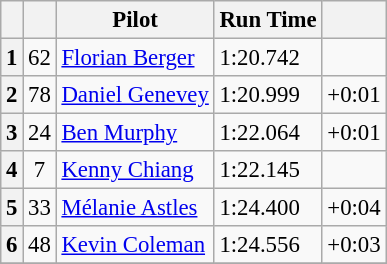<table class="wikitable" style="font-size: 95%;">
<tr>
<th></th>
<th></th>
<th>Pilot</th>
<th>Run Time</th>
<th></th>
</tr>
<tr>
<th>1</th>
<td style="text-align: center;">62</td>
<td> <a href='#'>Florian Berger</a></td>
<td>1:20.742</td>
<td></td>
</tr>
<tr>
<th>2</th>
<td style="text-align: center;">78</td>
<td> <a href='#'>Daniel Genevey</a></td>
<td>1:20.999</td>
<td>+0:01</td>
</tr>
<tr>
<th>3</th>
<td style="text-align: center;">24</td>
<td> <a href='#'>Ben Murphy</a></td>
<td>1:22.064</td>
<td>+0:01</td>
</tr>
<tr>
<th>4</th>
<td style="text-align: center;">7</td>
<td> <a href='#'>Kenny Chiang</a></td>
<td>1:22.145</td>
<td></td>
</tr>
<tr>
<th>5</th>
<td style="text-align: center;">33</td>
<td> <a href='#'>Mélanie Astles</a></td>
<td>1:24.400</td>
<td>+0:04</td>
</tr>
<tr>
<th>6</th>
<td style="text-align: center;">48</td>
<td> <a href='#'>Kevin Coleman</a></td>
<td>1:24.556</td>
<td>+0:03</td>
</tr>
<tr>
</tr>
</table>
